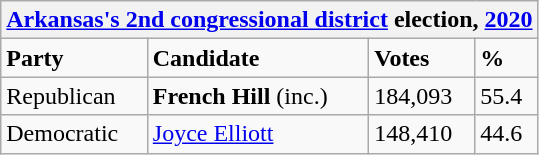<table class="wikitable">
<tr>
<th colspan="4"><a href='#'>Arkansas's 2nd congressional district</a> election, <a href='#'>2020</a></th>
</tr>
<tr>
<td><strong>Party</strong></td>
<td><strong>Candidate</strong></td>
<td><strong>Votes</strong></td>
<td><strong>%</strong></td>
</tr>
<tr>
<td>Republican</td>
<td><strong>French Hill</strong> (inc.)</td>
<td>184,093</td>
<td>55.4</td>
</tr>
<tr>
<td>Democratic</td>
<td><a href='#'>Joyce Elliott</a></td>
<td>148,410</td>
<td>44.6</td>
</tr>
</table>
